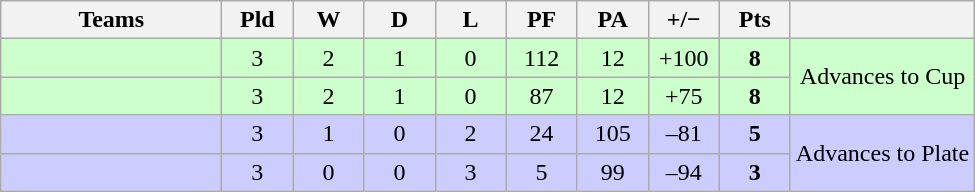<table class="wikitable" style="text-align: center;">
<tr>
<th width="140">Teams</th>
<th width="40">Pld</th>
<th width="40">W</th>
<th width="40">D</th>
<th width="40">L</th>
<th width="40">PF</th>
<th width="40">PA</th>
<th width="40">+/−</th>
<th width="40">Pts</th>
<th></th>
</tr>
<tr bgcolor="ccffcc">
<td align="left"></td>
<td>3</td>
<td>2</td>
<td>1</td>
<td>0</td>
<td>112</td>
<td>12</td>
<td>+100</td>
<td><strong>8</strong></td>
<td rowspan="2">Advances to Cup</td>
</tr>
<tr bgcolor="ccffcc">
<td align="left"></td>
<td>3</td>
<td>2</td>
<td>1</td>
<td>0</td>
<td>87</td>
<td>12</td>
<td>+75</td>
<td><strong>8</strong></td>
</tr>
<tr bgcolor="ccccff">
<td align="left"></td>
<td>3</td>
<td>1</td>
<td>0</td>
<td>2</td>
<td>24</td>
<td>105</td>
<td>–81</td>
<td><strong>5</strong></td>
<td rowspan="2">Advances to Plate</td>
</tr>
<tr bgcolor="ccccff">
<td align="left"></td>
<td>3</td>
<td>0</td>
<td>0</td>
<td>3</td>
<td>5</td>
<td>99</td>
<td>–94</td>
<td><strong>3</strong></td>
</tr>
</table>
